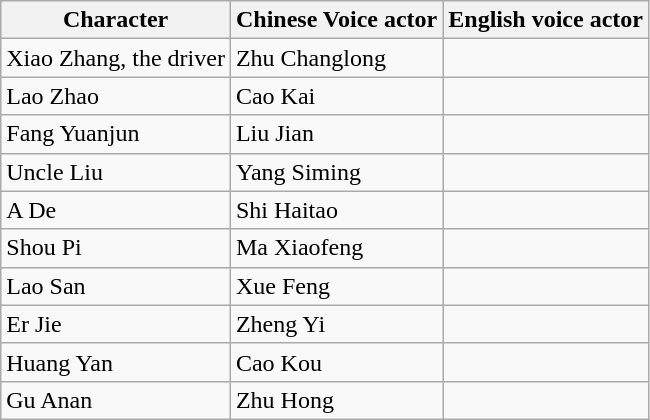<table class="wikitable">
<tr>
<th>Character</th>
<th>Chinese Voice actor</th>
<th>English voice actor</th>
</tr>
<tr>
<td>Xiao Zhang, the driver</td>
<td>Zhu Changlong</td>
<td></td>
</tr>
<tr>
<td>Lao Zhao</td>
<td>Cao Kai</td>
<td></td>
</tr>
<tr>
<td>Fang Yuanjun</td>
<td>Liu Jian</td>
<td></td>
</tr>
<tr>
<td>Uncle Liu</td>
<td>Yang Siming</td>
<td></td>
</tr>
<tr>
<td>A De</td>
<td>Shi Haitao</td>
<td></td>
</tr>
<tr>
<td>Shou Pi</td>
<td>Ma Xiaofeng</td>
<td></td>
</tr>
<tr>
<td>Lao San</td>
<td>Xue Feng</td>
<td></td>
</tr>
<tr>
<td>Er Jie</td>
<td>Zheng Yi</td>
<td></td>
</tr>
<tr>
<td>Huang Yan</td>
<td>Cao Kou</td>
<td></td>
</tr>
<tr>
<td>Gu Anan</td>
<td>Zhu Hong</td>
<td></td>
</tr>
</table>
